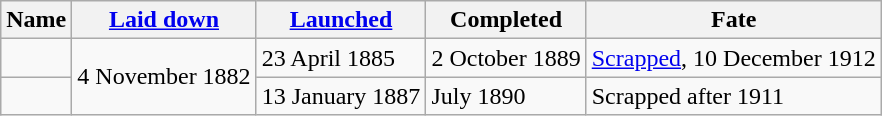<table class="wikitable plainrowheaders">
<tr>
<th scope="col">Name</th>
<th scope="col"><a href='#'>Laid down</a></th>
<th scope="col"><a href='#'>Launched</a></th>
<th scope="col">Completed</th>
<th scope="col">Fate</th>
</tr>
<tr>
<td scope="row"></td>
<td rowspan=2>4 November 1882</td>
<td>23 April 1885</td>
<td>2 October 1889</td>
<td><a href='#'>Scrapped</a>, 10 December 1912</td>
</tr>
<tr>
<td scope="row"></td>
<td>13 January 1887</td>
<td>July 1890</td>
<td>Scrapped after 1911</td>
</tr>
</table>
